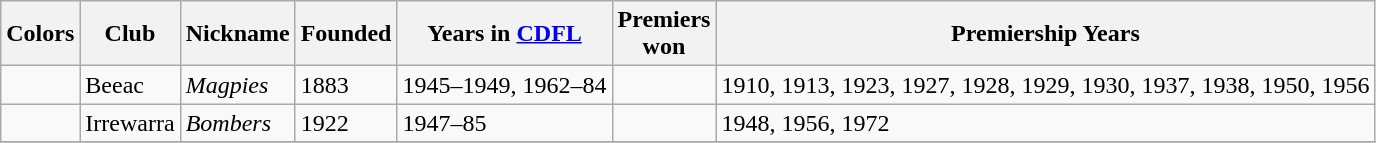<table class="wikitable sortable">
<tr>
<th>Colors</th>
<th>Club</th>
<th>Nickname</th>
<th>Founded</th>
<th>Years in <a href='#'>CDFL</a></th>
<th>Premiers<br> won</th>
<th>Premiership Years</th>
</tr>
<tr>
<td></td>
<td>Beeac</td>
<td><em>Magpies</em></td>
<td>1883</td>
<td>1945–1949, 1962–84</td>
<td></td>
<td>1910, 1913, 1923, 1927, 1928, 1929, 1930, 1937, 1938, 1950, 1956</td>
</tr>
<tr>
<td></td>
<td>Irrewarra</td>
<td><em>Bombers</em></td>
<td>1922</td>
<td>1947–85</td>
<td></td>
<td>1948, 1956, 1972</td>
</tr>
<tr>
</tr>
</table>
